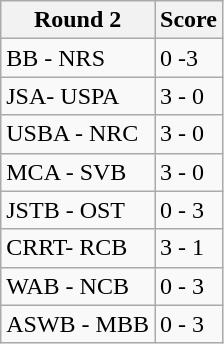<table class="wikitable">
<tr>
<th>Round 2</th>
<th>Score</th>
</tr>
<tr>
<td>BB - NRS</td>
<td>0 -3</td>
</tr>
<tr>
<td>JSA- USPA</td>
<td>3 - 0</td>
</tr>
<tr>
<td>USBA - NRC</td>
<td>3 - 0</td>
</tr>
<tr>
<td>MCA - SVB</td>
<td>3 - 0</td>
</tr>
<tr>
<td>JSTB - OST</td>
<td>0 - 3</td>
</tr>
<tr>
<td>CRRT- RCB</td>
<td>3 - 1</td>
</tr>
<tr>
<td>WAB - NCB</td>
<td>0 - 3</td>
</tr>
<tr>
<td>ASWB - MBB</td>
<td>0 - 3</td>
</tr>
</table>
